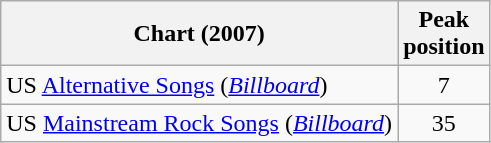<table class="wikitable">
<tr>
<th>Chart (2007)</th>
<th>Peak<br>position</th>
</tr>
<tr>
<td>US <a href='#'>Alternative Songs</a> (<em><a href='#'>Billboard</a></em>)</td>
<td align="center">7</td>
</tr>
<tr>
<td>US <a href='#'>Mainstream Rock Songs</a> (<em><a href='#'>Billboard</a></em>)</td>
<td align="center">35</td>
</tr>
</table>
